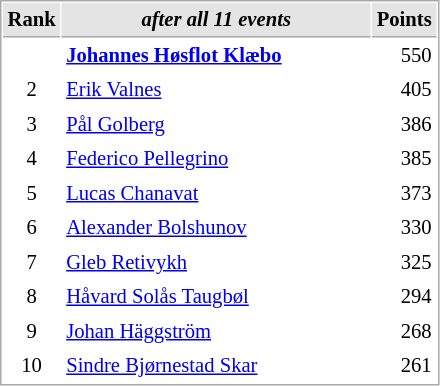<table cellspacing="1" cellpadding="3" style="border:1px solid #AAAAAA;font-size:86%">
<tr style="background-color: #E4E4E4;">
<th style="border-bottom:1px solid #AAAAAA" width=10>Rank</th>
<th style="border-bottom:1px solid #AAAAAA" width=200><em>after all 11 events</em></th>
<th style="border-bottom:1px solid #AAAAAA" width=20 align=right>Points</th>
</tr>
<tr>
<td align=center><strong><span>  </span></strong></td>
<td> <strong><a href='#'>Johannes Høsflot Klæbo</a></strong></td>
<td align=right>550</td>
</tr>
<tr>
<td align=center>2</td>
<td> <a href='#'>Erik Valnes</a></td>
<td align=right>405</td>
</tr>
<tr>
<td align=center>3</td>
<td> <a href='#'>Pål Golberg</a></td>
<td align=right>386</td>
</tr>
<tr>
<td align=center>4</td>
<td> <a href='#'>Federico Pellegrino</a></td>
<td align=right>385</td>
</tr>
<tr>
<td align=center>5</td>
<td> <a href='#'>Lucas Chanavat</a></td>
<td align=right>373</td>
</tr>
<tr>
<td align=center>6</td>
<td> <a href='#'>Alexander Bolshunov</a></td>
<td align=right>330</td>
</tr>
<tr>
<td align=center>7</td>
<td> <a href='#'>Gleb Retivykh</a></td>
<td align=right>325</td>
</tr>
<tr>
<td align=center>8</td>
<td> <a href='#'>Håvard Solås Taugbøl</a></td>
<td align=right>294</td>
</tr>
<tr>
<td align=center>9</td>
<td> <a href='#'>Johan Häggström</a></td>
<td align=right>268</td>
</tr>
<tr>
<td align=center>10</td>
<td> <a href='#'>Sindre Bjørnestad Skar</a></td>
<td align=right>261</td>
</tr>
</table>
